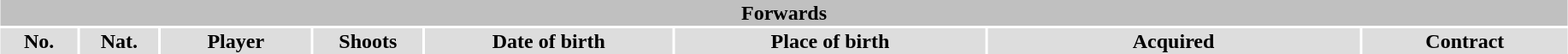<table class="toccolours"  style="width:97%; clear:both; margin:1.5em auto; text-align:center;">
<tr>
<th colspan="11" style="background:silver; color:black;">Forwards</th>
</tr>
<tr style="background:#ddd;">
<th width=5%>No.</th>
<th width=5%>Nat.</th>
<th !width=22%>Player</th>
<th width=7%>Shoots</th>
<th width=16%>Date of birth</th>
<th width=20%>Place of birth</th>
<th width=24%>Acquired</th>
<td><strong>Contract</strong></td>
</tr>
</table>
